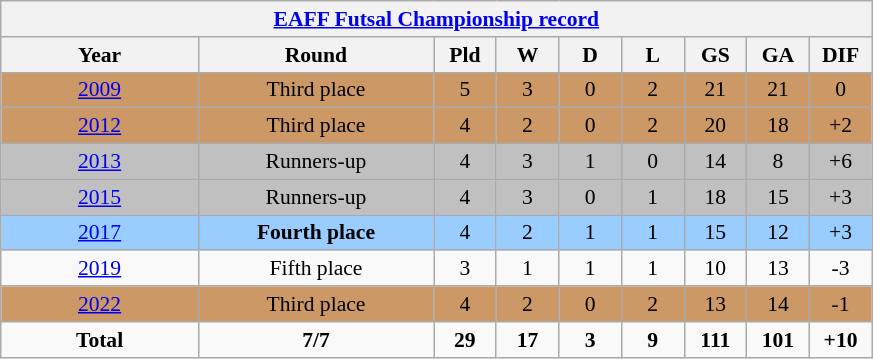<table class = "wikitable" style = "text-align: center;font-size:90%;">
<tr>
<th colspan = 9><a href='#'> EAFF Futsal Championship record</a></th>
</tr>
<tr>
<th width = 125>Year</th>
<th width = 150>Round</th>
<th width = 35>Pld</th>
<th width = 35>W</th>
<th width = 35>D</th>
<th width = 35>L</th>
<th width = 35>GS</th>
<th width = 35>GA</th>
<th width = 35>DIF</th>
</tr>
<tr bgcolor = "#cc9966">
<td> <a href='#'> 2009</a></td>
<td>Third place</td>
<td>5</td>
<td>3</td>
<td>0</td>
<td>2</td>
<td>21</td>
<td>21</td>
<td>0</td>
</tr>
<tr bgcolor = "#cc9966">
<td> <a href='#'> 2012</a></td>
<td>Third place</td>
<td>4</td>
<td>2</td>
<td>0</td>
<td>2</td>
<td>20</td>
<td>18</td>
<td>+2</td>
</tr>
<tr bgcolor = silver>
<td> <a href='#'> 2013</a></td>
<td>Runners-up</td>
<td>4</td>
<td>3</td>
<td>1</td>
<td>0</td>
<td>14</td>
<td>8</td>
<td>+6</td>
</tr>
<tr bgcolor=silver>
<td> <a href='#'> 2015</a></td>
<td>Runners-up</td>
<td>4</td>
<td>3</td>
<td>0</td>
<td>1</td>
<td>18</td>
<td>15</td>
<td>+3</td>
</tr>
<tr bgcolor=#9acdff>
<td> <a href='#'> 2017</a></td>
<td><strong>Fourth place</strong></td>
<td>4</td>
<td>2</td>
<td>1</td>
<td>1</td>
<td>15</td>
<td>12</td>
<td>+3</td>
</tr>
<tr bgcolor=>
<td> <a href='#'> 2019</a></td>
<td>Fifth place</td>
<td>3</td>
<td>1</td>
<td>1</td>
<td>1</td>
<td>10</td>
<td>13</td>
<td>-3</td>
</tr>
<tr bgcolor = "#cc9966">
<td> <a href='#'> 2022</a></td>
<td>Third place</td>
<td>4</td>
<td>2</td>
<td>0</td>
<td>2</td>
<td>13</td>
<td>14</td>
<td>-1</td>
</tr>
<tr>
<td><strong>Total</strong></td>
<td><strong>7/7</strong></td>
<td><strong>29</strong></td>
<td><strong>17</strong></td>
<td><strong>3</strong></td>
<td><strong>9</strong></td>
<td><strong>111</strong></td>
<td><strong>101</strong></td>
<td><strong>+10</strong></td>
</tr>
</table>
